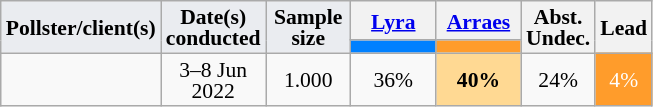<table class="wikitable sortable" style="text-align:center;font-size:90%;line-height:14px;">
<tr>
<td rowspan="2" class="unsortable" style="width:50px;background:#eaecf0;"><strong>Pollster/client(s)</strong></td>
<td rowspan="2" class="unsortable" style="width:50px;background:#eaecf0;"><strong>Date(s)<br>conducted</strong></td>
<td rowspan="2" class="unsortable" style="width:50px;background:#eaecf0;"><strong>Sample<br>size</strong></td>
<th class="unsortable" style="width:50px;"><a href='#'>Lyra</a><br></th>
<th class="unsortable" style="width:50px;"><a href='#'>Arraes</a><br></th>
<th rowspan="2" class="unsortable">Abst.<br>Undec.</th>
<th rowspan="2" data-sort-type="number">Lead</th>
</tr>
<tr>
<th data-sort-type="number" class="sortable" style="background:#0080FF;"></th>
<th data-sort-type="number" class="sortable" style="background:#FF9C2B;"></th>
</tr>
<tr>
<td></td>
<td>3–8 Jun 2022</td>
<td>1.000</td>
<td>36%</td>
<td style="background:#ffd993;"><strong>40%</strong></td>
<td>24%</td>
<td style="background:#FF9C2B;color:#FFFFFF;">4%</td>
</tr>
</table>
